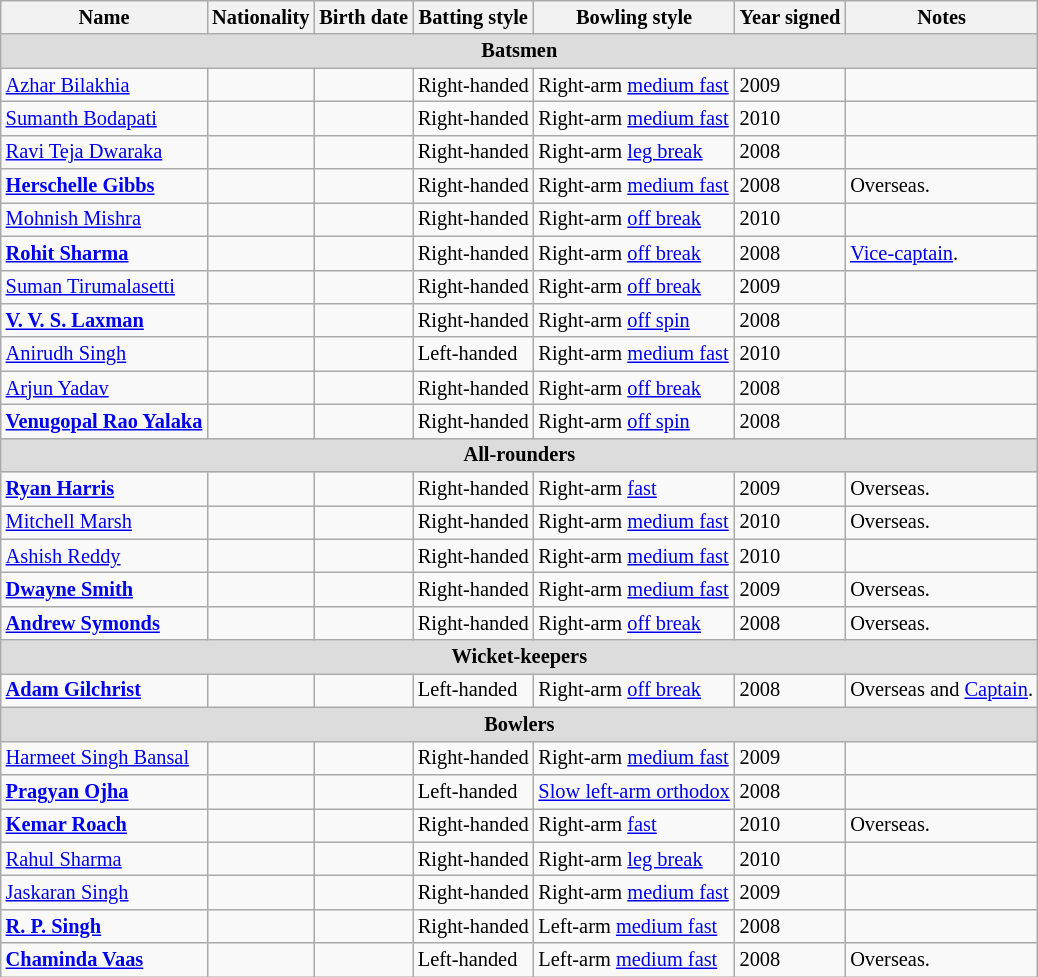<table class="wikitable"  style="font-size:85%;">
<tr>
<th>Name</th>
<th>Nationality</th>
<th>Birth date</th>
<th>Batting style</th>
<th>Bowling style</th>
<th>Year signed</th>
<th>Notes</th>
</tr>
<tr>
<th colspan="7"  style="background:#dcdcdc; text-align:center;">Batsmen</th>
</tr>
<tr>
<td><a href='#'>Azhar Bilakhia</a></td>
<td></td>
<td></td>
<td>Right-handed</td>
<td>Right-arm <a href='#'>medium fast</a></td>
<td>2009</td>
<td></td>
</tr>
<tr>
<td><a href='#'>Sumanth Bodapati</a></td>
<td></td>
<td></td>
<td>Right-handed</td>
<td>Right-arm <a href='#'>medium fast</a></td>
<td>2010</td>
<td></td>
</tr>
<tr>
<td><a href='#'>Ravi Teja Dwaraka</a></td>
<td></td>
<td></td>
<td>Right-handed</td>
<td>Right-arm <a href='#'>leg break</a></td>
<td>2008</td>
<td></td>
</tr>
<tr>
<td><strong><a href='#'>Herschelle Gibbs</a></strong></td>
<td></td>
<td></td>
<td>Right-handed</td>
<td>Right-arm <a href='#'>medium fast</a></td>
<td>2008</td>
<td>Overseas.</td>
</tr>
<tr>
<td><a href='#'>Mohnish Mishra</a></td>
<td></td>
<td></td>
<td>Right-handed</td>
<td>Right-arm <a href='#'>off break</a></td>
<td>2010</td>
<td></td>
</tr>
<tr>
<td><strong><a href='#'>Rohit Sharma</a></strong></td>
<td></td>
<td></td>
<td>Right-handed</td>
<td>Right-arm <a href='#'>off break</a></td>
<td>2008</td>
<td><a href='#'>Vice-captain</a>.</td>
</tr>
<tr>
<td><a href='#'>Suman Tirumalasetti</a></td>
<td></td>
<td></td>
<td>Right-handed</td>
<td>Right-arm <a href='#'>off break</a></td>
<td>2009</td>
<td></td>
</tr>
<tr>
<td><strong><a href='#'>V. V. S. Laxman</a></strong></td>
<td></td>
<td></td>
<td>Right-handed</td>
<td>Right-arm <a href='#'>off spin</a></td>
<td>2008</td>
<td></td>
</tr>
<tr>
<td><a href='#'>Anirudh Singh</a></td>
<td></td>
<td></td>
<td>Left-handed</td>
<td>Right-arm <a href='#'>medium fast</a></td>
<td>2010</td>
<td></td>
</tr>
<tr>
<td><a href='#'>Arjun Yadav</a></td>
<td></td>
<td></td>
<td>Right-handed</td>
<td>Right-arm <a href='#'>off break</a></td>
<td>2008</td>
<td></td>
</tr>
<tr>
<td><strong><a href='#'>Venugopal Rao Yalaka</a></strong></td>
<td></td>
<td></td>
<td>Right-handed</td>
<td>Right-arm <a href='#'>off spin</a></td>
<td>2008</td>
<td></td>
</tr>
<tr>
<th colspan="7"  style="background:#dcdcdc; text-align:center;">All-rounders</th>
</tr>
<tr>
<td><strong><a href='#'>Ryan Harris</a></strong></td>
<td></td>
<td></td>
<td>Right-handed</td>
<td>Right-arm <a href='#'>fast</a></td>
<td>2009</td>
<td>Overseas.</td>
</tr>
<tr>
<td><a href='#'>Mitchell Marsh</a></td>
<td></td>
<td></td>
<td>Right-handed</td>
<td>Right-arm <a href='#'>medium fast</a></td>
<td>2010</td>
<td>Overseas.</td>
</tr>
<tr>
<td><a href='#'>Ashish Reddy</a></td>
<td></td>
<td></td>
<td>Right-handed</td>
<td>Right-arm <a href='#'>medium fast</a></td>
<td>2010</td>
<td></td>
</tr>
<tr>
<td><strong><a href='#'>Dwayne Smith</a></strong></td>
<td></td>
<td></td>
<td>Right-handed</td>
<td>Right-arm <a href='#'>medium fast</a></td>
<td>2009</td>
<td>Overseas.</td>
</tr>
<tr>
<td><strong><a href='#'>Andrew Symonds</a></strong></td>
<td></td>
<td></td>
<td>Right-handed</td>
<td>Right-arm <a href='#'>off break</a></td>
<td>2008</td>
<td>Overseas.</td>
</tr>
<tr>
<th colspan="7"  style="background:#dcdcdc; text-align:center;">Wicket-keepers</th>
</tr>
<tr>
<td><strong><a href='#'>Adam Gilchrist</a></strong></td>
<td></td>
<td></td>
<td>Left-handed</td>
<td>Right-arm <a href='#'>off break</a></td>
<td>2008</td>
<td>Overseas and <a href='#'>Captain</a>.</td>
</tr>
<tr>
<th colspan="7"  style="background:#dcdcdc; text-align:center;">Bowlers</th>
</tr>
<tr>
<td><a href='#'>Harmeet Singh Bansal</a></td>
<td></td>
<td></td>
<td>Right-handed</td>
<td>Right-arm <a href='#'>medium fast</a></td>
<td>2009</td>
<td></td>
</tr>
<tr>
<td><strong><a href='#'>Pragyan Ojha</a></strong></td>
<td></td>
<td></td>
<td>Left-handed</td>
<td><a href='#'>Slow left-arm orthodox</a></td>
<td>2008</td>
<td></td>
</tr>
<tr>
<td><strong><a href='#'>Kemar Roach</a></strong></td>
<td></td>
<td></td>
<td>Right-handed</td>
<td>Right-arm <a href='#'>fast</a></td>
<td>2010</td>
<td>Overseas.</td>
</tr>
<tr>
<td><a href='#'>Rahul Sharma</a></td>
<td></td>
<td></td>
<td>Right-handed</td>
<td>Right-arm <a href='#'>leg break</a></td>
<td>2010</td>
<td></td>
</tr>
<tr>
<td><a href='#'>Jaskaran Singh</a></td>
<td></td>
<td></td>
<td>Right-handed</td>
<td>Right-arm <a href='#'>medium fast</a></td>
<td>2009</td>
<td></td>
</tr>
<tr>
<td><strong><a href='#'>R. P. Singh</a></strong></td>
<td></td>
<td></td>
<td>Right-handed</td>
<td>Left-arm <a href='#'>medium fast</a></td>
<td>2008</td>
<td></td>
</tr>
<tr>
<td><strong><a href='#'>Chaminda Vaas</a></strong></td>
<td></td>
<td></td>
<td>Left-handed</td>
<td>Left-arm <a href='#'>medium fast</a></td>
<td>2008</td>
<td>Overseas.</td>
</tr>
</table>
